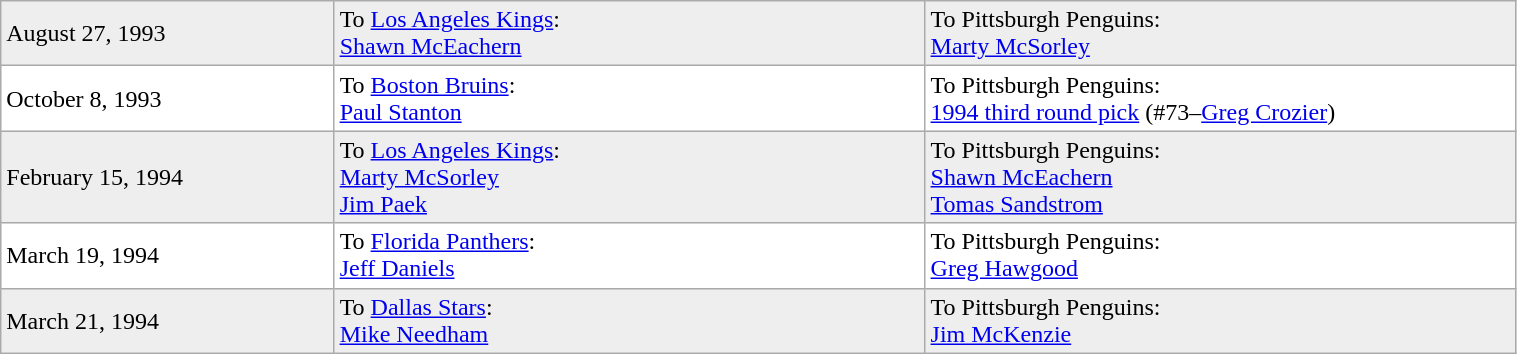<table class="wikitable" style="border:1px solid #999; width:80%;">
<tr style="background:#eee;">
<td style="width:22%;">August 27, 1993</td>
<td style="width:39%; vertical-align:top;">To <a href='#'>Los Angeles Kings</a>:<br><a href='#'>Shawn McEachern</a></td>
<td style="width:39%; vertical-align:top;">To Pittsburgh Penguins:<br><a href='#'>Marty McSorley</a></td>
</tr>
<tr style="background:#fff;">
<td style="width:22%;">October 8, 1993</td>
<td style="width:39%; vertical-align:top;">To <a href='#'>Boston Bruins</a>:<br><a href='#'>Paul Stanton</a></td>
<td style="width:39%; vertical-align:top;">To Pittsburgh Penguins:<br><a href='#'>1994 third round pick</a> (#73–<a href='#'>Greg Crozier</a>)</td>
</tr>
<tr style="background:#eee;">
<td style="width:22%;">February 15, 1994</td>
<td style="width:39%; vertical-align:top;">To <a href='#'>Los Angeles Kings</a>:<br><a href='#'>Marty McSorley</a><br><a href='#'>Jim Paek</a></td>
<td style="width:39%; vertical-align:top;">To Pittsburgh Penguins:<br><a href='#'>Shawn McEachern</a><br><a href='#'>Tomas Sandstrom</a></td>
</tr>
<tr style="background:#fff;">
<td style="width:22%;">March 19, 1994</td>
<td style="width:39%; vertical-align:top;">To <a href='#'>Florida Panthers</a>:<br><a href='#'>Jeff Daniels</a></td>
<td style="width:39%; vertical-align:top;">To Pittsburgh Penguins:<br><a href='#'>Greg Hawgood</a></td>
</tr>
<tr style="background:#eee;">
<td style="width:22%;">March 21, 1994</td>
<td style="width:39%; vertical-align:top;">To <a href='#'>Dallas Stars</a>:<br><a href='#'>Mike Needham</a></td>
<td style="width:39%; vertical-align:top;">To Pittsburgh Penguins:<br><a href='#'>Jim McKenzie</a></td>
</tr>
</table>
